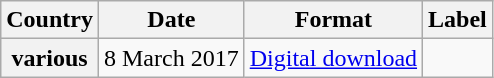<table class="wikitable plainrowheaders">
<tr>
<th scope="col">Country</th>
<th scope="col">Date</th>
<th scope="col">Format</th>
<th scope="col">Label</th>
</tr>
<tr>
<th scope="row">various</th>
<td>8 March 2017</td>
<td><a href='#'>Digital download</a></td>
</tr>
</table>
